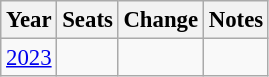<table class="wikitable" style="font-size:95%;text-align:center;">
<tr>
<th>Year</th>
<th>Seats</th>
<th>Change</th>
<th>Notes</th>
</tr>
<tr>
<td><a href='#'>2023</a></td>
<td></td>
<td></td>
<td></td>
</tr>
</table>
